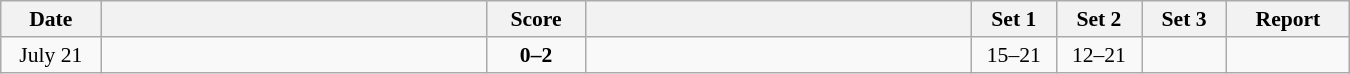<table class="wikitable" style="text-align: center; font-size:90% ">
<tr>
<th width="60">Date</th>
<th align="right" width="250"></th>
<th width="60">Score</th>
<th align="left" width="250"></th>
<th width="50">Set 1</th>
<th width="50">Set 2</th>
<th width="50">Set 3</th>
<th width="75">Report</th>
</tr>
<tr>
<td>July 21</td>
<td align=left></td>
<td align=center><strong>0–2</strong></td>
<td align=left><strong></strong></td>
<td>15–21</td>
<td>12–21</td>
<td></td>
<td></td>
</tr>
</table>
